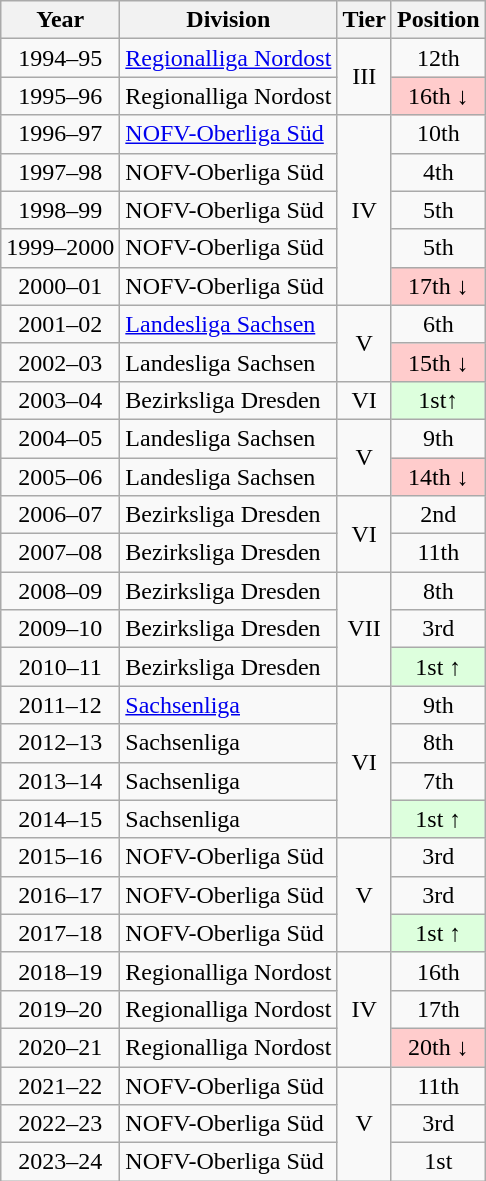<table class="wikitable">
<tr>
<th>Year</th>
<th>Division</th>
<th>Tier</th>
<th>Position</th>
</tr>
<tr align="center">
<td>1994–95</td>
<td align="left"><a href='#'>Regionalliga Nordost</a></td>
<td rowspan=2>III</td>
<td>12th</td>
</tr>
<tr align="center">
<td>1995–96</td>
<td align="left">Regionalliga Nordost</td>
<td style="background:#ffcccc">16th ↓</td>
</tr>
<tr align="center">
<td>1996–97</td>
<td align="left"><a href='#'>NOFV-Oberliga Süd</a></td>
<td rowspan=5>IV</td>
<td>10th</td>
</tr>
<tr align="center">
<td>1997–98</td>
<td align="left">NOFV-Oberliga Süd</td>
<td>4th</td>
</tr>
<tr align="center">
<td>1998–99</td>
<td align="left">NOFV-Oberliga Süd</td>
<td>5th</td>
</tr>
<tr align="center">
<td>1999–2000</td>
<td align="left">NOFV-Oberliga Süd</td>
<td>5th</td>
</tr>
<tr align="center">
<td>2000–01</td>
<td align="left">NOFV-Oberliga Süd</td>
<td style="background:#ffcccc">17th ↓</td>
</tr>
<tr align="center">
<td>2001–02</td>
<td align="left"><a href='#'>Landesliga Sachsen</a></td>
<td rowspan=2>V</td>
<td>6th</td>
</tr>
<tr align="center">
<td>2002–03</td>
<td align="left">Landesliga Sachsen</td>
<td style="background:#ffcccc">15th ↓</td>
</tr>
<tr align="center">
<td>2003–04</td>
<td align="left">Bezirksliga Dresden</td>
<td>VI</td>
<td style="background:#ddffdd">1st↑</td>
</tr>
<tr align="center">
<td>2004–05</td>
<td align="left">Landesliga Sachsen</td>
<td rowspan=2>V</td>
<td>9th</td>
</tr>
<tr align="center">
<td>2005–06</td>
<td align="left">Landesliga Sachsen</td>
<td style="background:#ffcccc">14th ↓</td>
</tr>
<tr align="center">
<td>2006–07</td>
<td align="left">Bezirksliga Dresden</td>
<td rowspan=2>VI</td>
<td>2nd</td>
</tr>
<tr align="center">
<td>2007–08</td>
<td align="left">Bezirksliga Dresden</td>
<td>11th</td>
</tr>
<tr align="center">
<td>2008–09</td>
<td align="left">Bezirksliga Dresden</td>
<td rowspan=3>VII</td>
<td>8th</td>
</tr>
<tr align="center">
<td>2009–10</td>
<td align="left">Bezirksliga Dresden</td>
<td>3rd</td>
</tr>
<tr align="center">
<td>2010–11</td>
<td align="left">Bezirksliga Dresden</td>
<td style="background:#ddffdd">1st ↑</td>
</tr>
<tr align="center">
<td>2011–12</td>
<td align="left"><a href='#'>Sachsenliga</a></td>
<td rowspan=4>VI</td>
<td>9th</td>
</tr>
<tr align="center">
<td>2012–13</td>
<td align="left">Sachsenliga</td>
<td>8th</td>
</tr>
<tr align="center">
<td>2013–14</td>
<td align="left">Sachsenliga</td>
<td>7th</td>
</tr>
<tr align="center">
<td>2014–15</td>
<td align="left">Sachsenliga</td>
<td style="background:#ddffdd">1st ↑</td>
</tr>
<tr align="center">
<td>2015–16</td>
<td align="left">NOFV-Oberliga Süd</td>
<td rowspan=3>V</td>
<td>3rd</td>
</tr>
<tr align="center">
<td>2016–17</td>
<td align="left">NOFV-Oberliga Süd</td>
<td>3rd</td>
</tr>
<tr align="center">
<td>2017–18</td>
<td align="left">NOFV-Oberliga Süd</td>
<td style="background:#ddffdd">1st ↑</td>
</tr>
<tr align="center">
<td>2018–19</td>
<td align="left">Regionalliga Nordost</td>
<td rowspan=3>IV</td>
<td>16th</td>
</tr>
<tr align="center">
<td>2019–20</td>
<td align="left">Regionalliga Nordost</td>
<td>17th</td>
</tr>
<tr align="center">
<td>2020–21</td>
<td align="left">Regionalliga Nordost</td>
<td style="background:#ffcccc">20th ↓</td>
</tr>
<tr align="center">
<td>2021–22</td>
<td align="left">NOFV-Oberliga Süd</td>
<td rowspan=3>V</td>
<td>11th</td>
</tr>
<tr align="center">
<td>2022–23</td>
<td align="left">NOFV-Oberliga Süd</td>
<td>3rd</td>
</tr>
<tr align="center">
<td>2023–24</td>
<td align="left">NOFV-Oberliga Süd</td>
<td>1st</td>
</tr>
</table>
